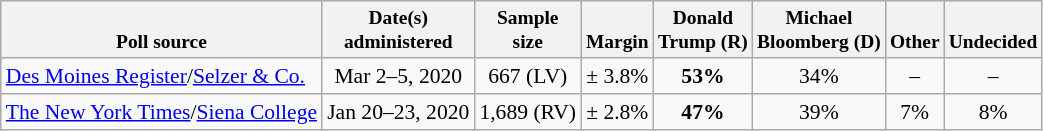<table class="wikitable" style="font-size:90%;text-align:center;">
<tr valign=bottom style="font-size:90%;">
<th>Poll source</th>
<th>Date(s)<br>administered</th>
<th>Sample<br>size</th>
<th>Margin<br></th>
<th>Donald<br>Trump (R)</th>
<th>Michael<br>Bloomberg (D)</th>
<th>Other</th>
<th>Undecided</th>
</tr>
<tr>
<td style="text-align:left;"><a href='#'>Des Moines Register</a>/<a href='#'>Selzer & Co.</a></td>
<td>Mar 2–5, 2020</td>
<td>667 (LV)</td>
<td>± 3.8%</td>
<td><strong>53%</strong></td>
<td>34%</td>
<td>–</td>
<td>–</td>
</tr>
<tr>
<td style="text-align:left;"><a href='#'>The New York Times</a>/<a href='#'>Siena College</a></td>
<td>Jan 20–23, 2020</td>
<td>1,689 (RV)</td>
<td>± 2.8%</td>
<td><strong>47%</strong></td>
<td>39%</td>
<td>7%</td>
<td>8%</td>
</tr>
</table>
